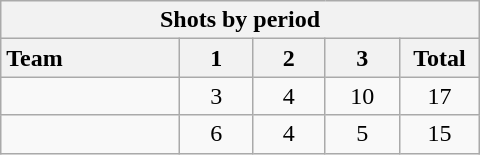<table class="wikitable" style="width:20em; text-align:right;">
<tr>
<th colspan=6>Shots by period</th>
</tr>
<tr>
<th style="width:8em; text-align:left;">Team</th>
<th style="width:3em;">1</th>
<th style="width:3em;">2</th>
<th style="width:3em;">3</th>
<th style="width:3em;">Total</th>
</tr>
<tr>
<td style="text-align:left;"></td>
<td align=center>3</td>
<td align=center>4</td>
<td align=center>10</td>
<td align=center>17</td>
</tr>
<tr>
<td style="text-align:left;"></td>
<td align=center>6</td>
<td align=center>4</td>
<td align=center>5</td>
<td align=center>15</td>
</tr>
</table>
